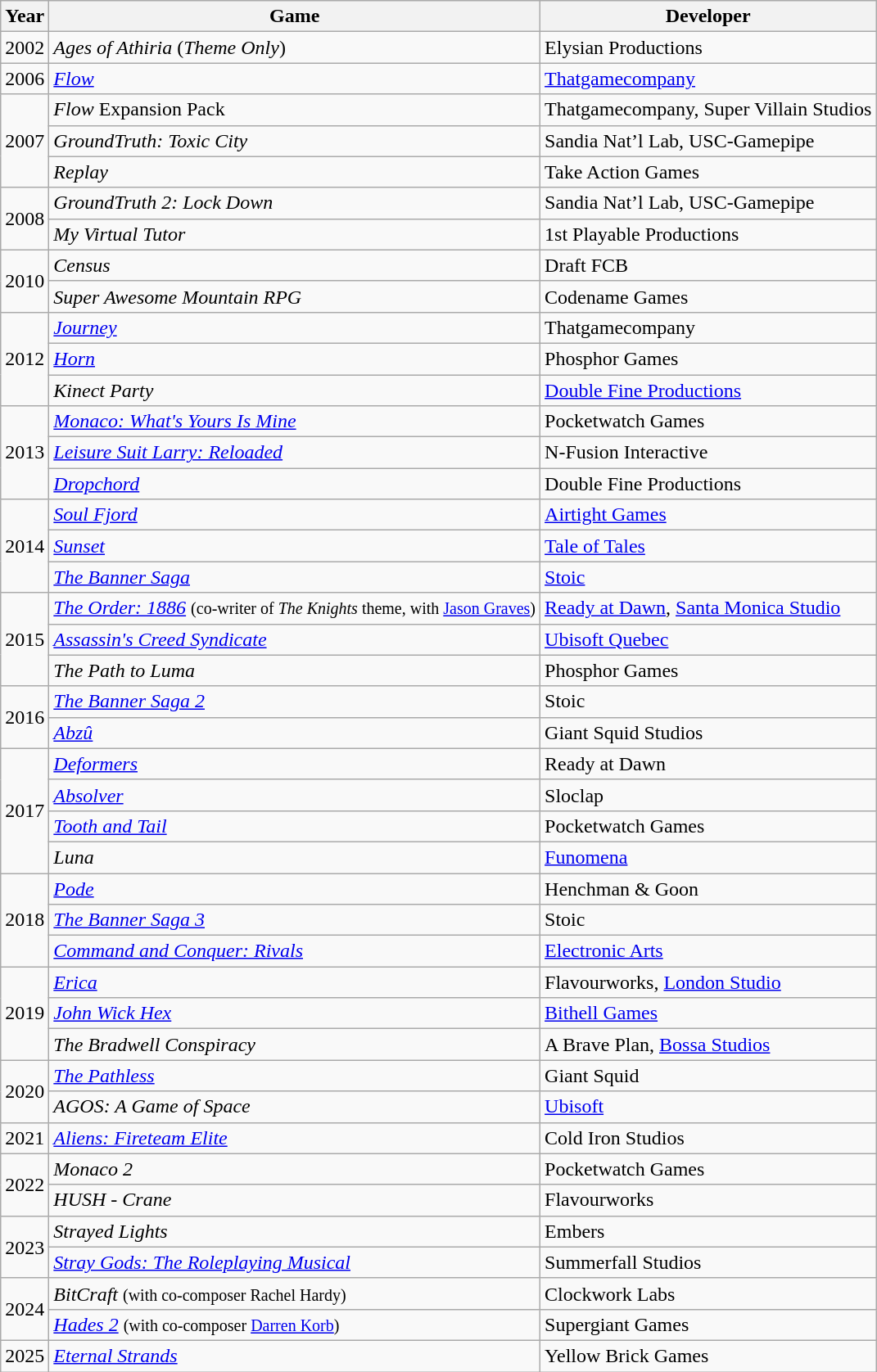<table class="wikitable">
<tr>
<th>Year</th>
<th>Game</th>
<th>Developer</th>
</tr>
<tr>
<td>2002</td>
<td><em>Ages of Athiria</em> (<em>Theme Only</em>)</td>
<td>Elysian Productions</td>
</tr>
<tr>
<td>2006</td>
<td><em><a href='#'>Flow</a></em></td>
<td><a href='#'>Thatgamecompany</a></td>
</tr>
<tr>
<td rowspan="3">2007</td>
<td><em>Flow</em> Expansion Pack</td>
<td>Thatgamecompany, Super Villain Studios</td>
</tr>
<tr>
<td><em>GroundTruth: Toxic City</em></td>
<td>Sandia Nat’l Lab, USC-Gamepipe</td>
</tr>
<tr>
<td><em>Replay</em></td>
<td>Take Action Games</td>
</tr>
<tr>
<td rowspan="2">2008</td>
<td><em>GroundTruth 2: Lock Down</em></td>
<td>Sandia Nat’l Lab, USC-Gamepipe</td>
</tr>
<tr>
<td><em>My Virtual Tutor</em></td>
<td>1st Playable Productions</td>
</tr>
<tr>
<td rowspan="2">2010</td>
<td><em>Census</em></td>
<td>Draft FCB</td>
</tr>
<tr>
<td><em>Super Awesome Mountain RPG</em></td>
<td>Codename Games</td>
</tr>
<tr>
<td rowspan="3">2012</td>
<td><em><a href='#'>Journey</a></em></td>
<td>Thatgamecompany</td>
</tr>
<tr>
<td><em><a href='#'>Horn</a></em></td>
<td>Phosphor Games</td>
</tr>
<tr>
<td><em>Kinect Party</em></td>
<td><a href='#'>Double Fine Productions</a></td>
</tr>
<tr>
<td rowspan="3">2013</td>
<td><em><a href='#'>Monaco: What's Yours Is Mine</a></em></td>
<td>Pocketwatch Games</td>
</tr>
<tr>
<td><em><a href='#'>Leisure Suit Larry: Reloaded</a></em> </td>
<td>N-Fusion Interactive</td>
</tr>
<tr>
<td><em><a href='#'>Dropchord</a></em></td>
<td>Double Fine Productions</td>
</tr>
<tr>
<td rowspan="3">2014</td>
<td><em><a href='#'>Soul Fjord</a></em></td>
<td><a href='#'>Airtight Games</a></td>
</tr>
<tr>
<td><em><a href='#'>Sunset</a></em></td>
<td><a href='#'>Tale of Tales</a></td>
</tr>
<tr>
<td><em><a href='#'>The Banner Saga</a></em></td>
<td><a href='#'>Stoic</a></td>
</tr>
<tr>
<td rowspan="3">2015</td>
<td><em><a href='#'>The Order: 1886</a></em> <small>(co-writer of <em>The Knights</em> theme, with <a href='#'>Jason Graves</a>)</small></td>
<td><a href='#'>Ready at Dawn</a>, <a href='#'>Santa Monica Studio</a></td>
</tr>
<tr>
<td><em><a href='#'>Assassin's Creed Syndicate</a></em></td>
<td><a href='#'>Ubisoft Quebec</a></td>
</tr>
<tr>
<td><em>The Path to Luma</em></td>
<td>Phosphor Games</td>
</tr>
<tr>
<td rowspan="2">2016</td>
<td><em><a href='#'>The Banner Saga 2</a></em></td>
<td>Stoic</td>
</tr>
<tr>
<td><em><a href='#'>Abzû</a></em></td>
<td>Giant Squid Studios</td>
</tr>
<tr>
<td rowspan="4">2017</td>
<td><em><a href='#'>Deformers</a></em></td>
<td>Ready at Dawn</td>
</tr>
<tr>
<td><em><a href='#'>Absolver</a></em></td>
<td>Sloclap</td>
</tr>
<tr>
<td><em><a href='#'>Tooth and Tail</a></em></td>
<td>Pocketwatch Games</td>
</tr>
<tr>
<td><em>Luna</em></td>
<td><a href='#'>Funomena</a></td>
</tr>
<tr>
<td rowspan="3">2018</td>
<td><em><a href='#'>Pode</a></em></td>
<td>Henchman & Goon</td>
</tr>
<tr>
<td><em><a href='#'>The Banner Saga 3</a></em></td>
<td>Stoic</td>
</tr>
<tr>
<td><a href='#'><em>Command and Conquer: Rivals</em></a></td>
<td><a href='#'>Electronic Arts</a></td>
</tr>
<tr>
<td rowspan="3">2019</td>
<td><a href='#'><em>Erica</em></a></td>
<td>Flavourworks, <a href='#'>London Studio</a></td>
</tr>
<tr>
<td><em><a href='#'>John Wick Hex</a></em></td>
<td><a href='#'>Bithell Games</a></td>
</tr>
<tr>
<td><em>The Bradwell Conspiracy</em></td>
<td>A Brave Plan, <a href='#'>Bossa Studios</a></td>
</tr>
<tr>
<td rowspan="2">2020</td>
<td><em><a href='#'>The Pathless</a></em></td>
<td>Giant Squid</td>
</tr>
<tr>
<td><em>AGOS: A Game of Space</em></td>
<td><a href='#'>Ubisoft</a></td>
</tr>
<tr>
<td>2021</td>
<td><em><a href='#'>Aliens: Fireteam Elite</a></em></td>
<td>Cold Iron Studios</td>
</tr>
<tr>
<td rowspan="2">2022</td>
<td><em>Monaco 2</em></td>
<td>Pocketwatch Games</td>
</tr>
<tr>
<td><em>HUSH - Crane</em></td>
<td>Flavourworks</td>
</tr>
<tr>
<td rowspan="2">2023</td>
<td><em>Strayed Lights</em></td>
<td>Embers</td>
</tr>
<tr>
<td><em><a href='#'>Stray Gods: The Roleplaying Musical</a></em></td>
<td>Summerfall Studios</td>
</tr>
<tr>
<td rowspan="2">2024</td>
<td><em>BitCraft</em> <small>(with co-composer Rachel Hardy)</small></td>
<td>Clockwork Labs</td>
</tr>
<tr>
<td><em><a href='#'>Hades 2</a></em> <small>(with co-composer <a href='#'>Darren Korb</a>)</small></td>
<td>Supergiant Games</td>
</tr>
<tr>
<td>2025</td>
<td><em><a href='#'>Eternal Strands</a></em></td>
<td>Yellow Brick Games</td>
</tr>
</table>
